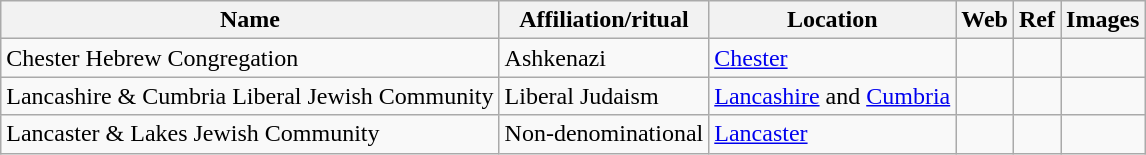<table class="wikitable sortable">
<tr>
<th>Name</th>
<th>Affiliation/ritual</th>
<th>Location</th>
<th>Web</th>
<th>Ref</th>
<th>Images</th>
</tr>
<tr>
<td>Chester Hebrew Congregation</td>
<td>Ashkenazi</td>
<td><a href='#'>Chester</a></td>
<td></td>
<td></td>
<td></td>
</tr>
<tr>
<td>Lancashire & Cumbria Liberal Jewish Community</td>
<td>Liberal Judaism</td>
<td><a href='#'>Lancashire</a> and <a href='#'>Cumbria</a></td>
<td></td>
<td></td>
</tr>
<tr>
<td>Lancaster & Lakes Jewish Community</td>
<td>Non-denominational</td>
<td><a href='#'>Lancaster</a></td>
<td></td>
<td></td>
<td></td>
</tr>
</table>
